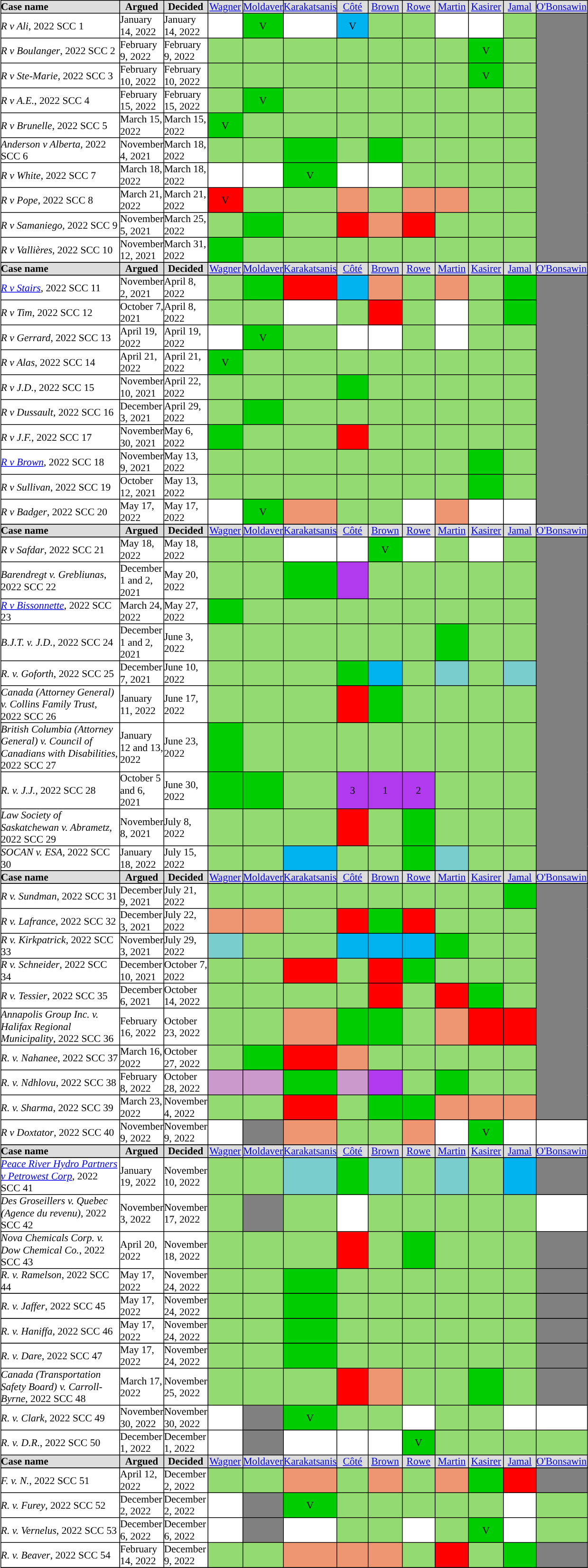<table cellpadding="0" cellspacing="1" border="1"  style="margin:auto; border-collapse:collapse; font-size:90%; width:825px;">
<tr style="text-align:center;">
<th style="background:#ddd; text-align:left;">Case name</th>
<th style="background:#ddd; width:50px;">Argued</th>
<th style="background:#ddd; width:50px;">Decided</th>
<td style="background:#ddd; width:50px;"><a href='#'>Wagner</a></td>
<td style="background:#ddd; width:50px;"><a href='#'>Moldaver</a></td>
<td style="background:#ddd; width:50px;"><a href='#'>Karakatsanis</a></td>
<td style="background:#ddd; width:50px;"><a href='#'>Côté</a></td>
<td style="background:#ddd; width:50px;"><a href='#'>Brown</a></td>
<td style="background:#ddd; width:50px;"><a href='#'>Rowe</a></td>
<td style="background:#ddd; width:50px;"><a href='#'>Martin</a></td>
<td style="background:#ddd; width:50px;"><a href='#'>Kasirer</a></td>
<td style="background:#ddd; width:50px;"><a href='#'>Jamal</a></td>
<td style="background:#ddd; width:50px;"><a href='#'>O'Bonsawin</a></td>
</tr>
<tr align=center>
<td style="width:200px; text-align:left;"><em>R v Ali</em>, 2022 SCC 1</td>
<td align=left>January 14, 2022</td>
<td align=left>January 14, 2022</td>
<td style="background:"></td>
<td style="background:#00cd00";text-align:center;">V</td>
<td style="background:#"></td>
<td style="background:#00b2ee";text-align:center;">V</td>
<td style="background:#93db70"></td>
<td style="background:#93db70"></td>
<td style="background:#"></td>
<td style="background:#"></td>
<td style="background:#93db70"></td>
<td rowspan="10" style="background:grey"></td>
</tr>
<tr>
<td><em>R v Boulanger</em>, 2022 SCC 2</td>
<td>February 9, 2022</td>
<td>February 9, 2022</td>
<td style="background:#93db70"></td>
<td style="background:#93db70"></td>
<td style="background:#93db70"></td>
<td style="background:#93db70"></td>
<td style="background:#93db70"></td>
<td style="background:#93db70"></td>
<td style="background:#93db70"></td>
<td style="background:#00cd00;text-align:center;">V</td>
<td style="background:#93db70"></td>
</tr>
<tr>
<td><em>R v Ste-Marie</em>, 2022 SCC 3</td>
<td>February 10, 2022</td>
<td>February 10, 2022</td>
<td style="background:#93db70"></td>
<td style="background:#93db70"></td>
<td style="background:#93db70"></td>
<td style="background:#93db70"></td>
<td style="background:#93db70"></td>
<td style="background:#93db70"></td>
<td style="background:#93db70"></td>
<td style="background:#00cd00;text-align:center;">V</td>
<td style="background:#93db70"></td>
</tr>
<tr>
<td><em>R v A.E.</em>, 2022 SCC 4</td>
<td>February 15, 2022</td>
<td>February 15, 2022</td>
<td style="background:#93db70"></td>
<td style="background:#00cd00;text-align:center;">V</td>
<td style="background:#93db70"></td>
<td style="background:#93db70"></td>
<td style="background:#93db70"></td>
<td style="background:#93db70"></td>
<td style="background:#93db70"></td>
<td style="background:#93db70"></td>
<td style="background:#93db70"></td>
</tr>
<tr>
<td><em>R v Brunelle</em>, 2022 SCC 5</td>
<td>March 15, 2022</td>
<td>March 15, 2022</td>
<td style="background:#00cd00;text-align:center;">V</td>
<td style="background:#93db70"></td>
<td style="background:#93db70"></td>
<td style="background:#93db70"></td>
<td style="background:#93db70"></td>
<td style="background:#93db70"></td>
<td style="background:#93db70"></td>
<td style="background:#93db70"></td>
<td style="background:#93db70"></td>
</tr>
<tr>
<td><em>Anderson v Alberta</em>, 2022 SCC 6</td>
<td>November 4, 2021</td>
<td>March 18, 2022</td>
<td style="background:#93db70"></td>
<td style="background:#93db70"></td>
<td style="background:#00cd00;text-align:center;"></td>
<td style="background:#93db70"></td>
<td style="background:#00cd00;text-align:center;"></td>
<td style="background:#93db70"></td>
<td style="background:#93db70"></td>
<td style="background:#93db70"></td>
<td style="background:#93db70"></td>
</tr>
<tr>
<td><em>R v White</em>, 2022 SCC 7</td>
<td>March 18, 2022</td>
<td>March 18, 2022</td>
<td style="background:"></td>
<td style="background:"></td>
<td style="background:#00cd00;text-align:center;">V</td>
<td style="background:"></td>
<td style="background:"></td>
<td style="background:#93db70"></td>
<td style="background:#93db70"></td>
<td style="background:#93db70"></td>
<td style="background:#93db70"></td>
</tr>
<tr>
<td><em>R v Pope</em>, 2022 SCC 8</td>
<td>March 21, 2022</td>
<td>March 21, 2022</td>
<td style="background:#f00;text-align:center;">V</td>
<td style="background:#93db70"></td>
<td style="background:#93db70"></td>
<td style="background:#ee9572"></td>
<td style="background:#93db70"></td>
<td style="background:#ee9572"></td>
<td style="background:#ee9572"></td>
<td style="background:#93db70"></td>
<td style="background:#93db70"></td>
</tr>
<tr>
<td><em>R v Samaniego</em>, 2022 SCC 9</td>
<td>November 5, 2021</td>
<td>March 25, 2022</td>
<td style="background:#93db70"></td>
<td style="background:#00cd00";text-align:center;"></td>
<td style="background:#93db70"></td>
<td style="background:#f00"></td>
<td style="background:#ee9572"></td>
<td style="background:#f00"></td>
<td style="background:#93db70"></td>
<td style="background:#93db70"></td>
<td style="background:#93db70"></td>
</tr>
<tr>
<td><em>R v Vallières</em>, 2022 SCC 10</td>
<td>November 12, 2021</td>
<td>March 31, 2022</td>
<td style="background:#00cd00;text-align:center;"></td>
<td style="background:#93db70"></td>
<td style="background:#93db70"></td>
<td style="background:#93db70"></td>
<td style="background:#93db70"></td>
<td style="background:#93db70"></td>
<td style="background:#93db70"></td>
<td style="background:#93db70"></td>
<td style="background:#93db70"></td>
</tr>
<tr>
</tr>
<tr style="text-align:center;">
<th style="background:#ddd; text-align:left;">Case name</th>
<th style="background:#ddd; width:50px;">Argued</th>
<th style="background:#ddd; width:50px;">Decided</th>
<td style="background:#ddd; width:50px;"><a href='#'>Wagner</a></td>
<td style="background:#ddd; width:50px;"><a href='#'>Moldaver</a></td>
<td style="background:#ddd; width:50px;"><a href='#'>Karakatsanis</a></td>
<td style="background:#ddd; width:50px;"><a href='#'>Côté</a></td>
<td style="background:#ddd; width:50px;"><a href='#'>Brown</a></td>
<td style="background:#ddd; width:50px;"><a href='#'>Rowe</a></td>
<td style="background:#ddd; width:50px;"><a href='#'>Martin</a></td>
<td style="background:#ddd; width:50px;"><a href='#'>Kasirer</a></td>
<td style="background:#ddd; width:50px;"><a href='#'>Jamal</a></td>
<td style="background:#ddd; width:50px;"><a href='#'>O'Bonsawin</a></td>
</tr>
<tr align=center}>
</tr>
<tr>
<td><em><a href='#'>R v Stairs</a></em>, 2022 SCC 11</td>
<td>November 2, 2021</td>
<td>April 8, 2022</td>
<td style="background:#93db70"></td>
<td style="background:#00cd00";text-align:center;"></td>
<td style="background:#f00"></td>
<td style="background:#00b2ee"></td>
<td style="background:#ee9572"></td>
<td style="background:#93db70"></td>
<td style="background:#ee9572"></td>
<td style="background:#93db70"></td>
<td style="background:#00cd00";text-align:center;"></td>
<td rowspan="10" style="background:grey"></td>
</tr>
<tr>
<td><em>R v Tim</em>, 2022 SCC 12</td>
<td>October 7, 2021</td>
<td>April 8, 2022</td>
<td style="background:#93db70"></td>
<td style="background:#93db70"></td>
<td style="background:"></td>
<td style="background:#93db70"></td>
<td style="background:#f00"></td>
<td style="background:#93db70"></td>
<td style="background:"></td>
<td style="background:#93db70"></td>
<td style="background:#00cd00";text-align:center;"></td>
</tr>
<tr>
<td><em>R v Gerrard</em>, 2022 SCC 13</td>
<td>April 19, 2022</td>
<td>April 19, 2022</td>
<td style="background:"></td>
<td style="background:#00cd00;text-align:center;">V</td>
<td style="background:#93db70"></td>
<td style="background:"></td>
<td style="background:"></td>
<td style="background:#93db70"></td>
<td style="background:"></td>
<td style="background:#93db70"></td>
<td style="background:#93db70"></td>
</tr>
<tr>
<td><em>R v Alas</em>, 2022 SCC 14</td>
<td>April 21, 2022</td>
<td>April 21, 2022</td>
<td style="background:#00cd00;text-align:center;">V</td>
<td style="background:#93db70"></td>
<td style="background:#93db70"></td>
<td style="background:#93db70"></td>
<td style="background:#93db70"></td>
<td style="background:#93db70"></td>
<td style="background:#93db70"></td>
<td style="background:#93db70"></td>
<td style="background:#93db70"></td>
</tr>
<tr>
<td><em>R v J.D.</em>, 2022 SCC 15</td>
<td>November 10, 2021</td>
<td>April 22, 2022</td>
<td style="background:#93db70"></td>
<td style="background:#93db70"></td>
<td style="background:#93db70"></td>
<td style="background:#00cd00;text-align:center;"></td>
<td style="background:#93db70"></td>
<td style="background:#93db70"></td>
<td style="background:#93db70"></td>
<td style="background:#93db70"></td>
<td style="background:#93db70"></td>
</tr>
<tr>
<td><em>R v Dussault</em>, 2022 SCC 16</td>
<td>December 3, 2021</td>
<td>April 29, 2022</td>
<td style="background:#93db70"></td>
<td style="background:#00cd00";text-align:center;"></td>
<td style="background:#93db70"></td>
<td style="background:#93db70"></td>
<td style="background:#93db70"></td>
<td style="background:#93db70"></td>
<td style="background:#93db70"></td>
<td style="background:#93db70"></td>
<td style="background:#93db70"></td>
</tr>
<tr>
<td><em>R v J.F.</em>, 2022 SCC 17</td>
<td>November 30, 2021</td>
<td>May 6, 2022</td>
<td style="background:#00cd00;text-align:center;"></td>
<td style="background:#93db70"></td>
<td style="background:#93db70"></td>
<td style="background:#f00"></td>
<td style="background:#93db70"></td>
<td style="background:#93db70"></td>
<td style="background:#93db70"></td>
<td style="background:#93db70"></td>
<td style="background:#93db70"></td>
</tr>
<tr>
<td><em><a href='#'>R v Brown</a></em>, 2022 SCC 18</td>
<td>November 9, 2021</td>
<td>May 13, 2022</td>
<td style="background:#93db70"></td>
<td style="background:#93db70"></td>
<td style="background:#93db70"></td>
<td style="background:#93db70"></td>
<td style="background:#93db70"></td>
<td style="background:#93db70"></td>
<td style="background:#93db70"></td>
<td style="background:#00cd00";text-align:center;"></td>
<td style="background:#93db70"></td>
</tr>
<tr>
<td><em>R v Sullivan</em>, 2022 SCC 19</td>
<td>October 12, 2021</td>
<td>May 13, 2022</td>
<td style="background:#93db70"></td>
<td style="background:#93db70"></td>
<td style="background:#93db70"></td>
<td style="background:#93db70"></td>
<td style="background:#93db70"></td>
<td style="background:#93db70"></td>
<td style="background:#93db70"></td>
<td style="background:#00cd00";text-align:center;"></td>
<td style="background:#93db70"></td>
</tr>
<tr>
<td><em>R v Badger</em>, 2022 SCC 20</td>
<td>May 17, 2022</td>
<td>May 17, 2022</td>
<td style="background:"></td>
<td style="background:#00cd00;text-align:center;">V</td>
<td style="background:#ee9572"></td>
<td style="background:#93db70"></td>
<td style="background:#93db70"></td>
<td style="background:"></td>
<td style="background:#ee9572"></td>
<td style="background:"></td>
<td style="background:"></td>
</tr>
<tr>
</tr>
<tr style="text-align:center;">
<th style="background:#ddd; text-align:left;">Case name</th>
<th style="background:#ddd; width:50px;">Argued</th>
<th style="background:#ddd; width:50px;">Decided</th>
<td style="background:#ddd; width:50px;"><a href='#'>Wagner</a></td>
<td style="background:#ddd; width:50px;"><a href='#'>Moldaver</a></td>
<td style="background:#ddd; width:50px;"><a href='#'>Karakatsanis</a></td>
<td style="background:#ddd; width:50px;"><a href='#'>Côté</a></td>
<td style="background:#ddd; width:50px;"><a href='#'>Brown</a></td>
<td style="background:#ddd; width:50px;"><a href='#'>Rowe</a></td>
<td style="background:#ddd; width:50px;"><a href='#'>Martin</a></td>
<td style="background:#ddd; width:50px;"><a href='#'>Kasirer</a></td>
<td style="background:#ddd; width:50px;"><a href='#'>Jamal</a></td>
<td style="background:#ddd; width:50px;"><a href='#'>O'Bonsawin</a></td>
</tr>
<tr align=center}>
</tr>
<tr>
<td><em>R v Safdar</em>, 2022 SCC 21</td>
<td>May 18, 2022</td>
<td>May 18, 2022</td>
<td style="background:#93db70"></td>
<td style="background:#93db70"></td>
<td style="background:"></td>
<td style="background:"></td>
<td style="background:#00cd00;text-align:center;">V</td>
<td style="background:"></td>
<td style="background:#93db70"></td>
<td style="background:"></td>
<td style="background:#93db70"></td>
<td rowspan="10" style="background:grey"></td>
</tr>
<tr>
<td><em>Barendregt v. Grebliunas</em>, 2022 SCC 22</td>
<td>December 1 and 2, 2021</td>
<td>May 20, 2022</td>
<td style="background:#93db70"></td>
<td style="background:#93db70"></td>
<td style="background:#00cd00;text-align:center;"></td>
<td style="background:#b23aee;text-align:center;"></td>
<td style="background:#93db70"></td>
<td style="background:#93db70"></td>
<td style="background:#93db70"></td>
<td style="background:#93db70"></td>
<td style="background:#93db70"></td>
</tr>
<tr>
<td><em><a href='#'>R v Bissonnette</a></em>, 2022 SCC 23</td>
<td>March 24, 2022</td>
<td>May 27, 2022</td>
<td style="background:#00cd00;text-align:center;"></td>
<td style="background:#93db70"></td>
<td style="background:#93db70"></td>
<td style="background:#93db70"></td>
<td style="background:#93db70"></td>
<td style="background:#93db70"></td>
<td style="background:#93db70"></td>
<td style="background:#93db70"></td>
<td style="background:#93db70"></td>
</tr>
<tr>
<td><em> B.J.T. v. J.D.</em>, 2022 SCC 24</td>
<td>December 1 and 2, 2021</td>
<td>June 3, 2022</td>
<td style="background:#93db70"></td>
<td style="background:#93db70"></td>
<td style="background:#93db70"></td>
<td style="background:#93db70"></td>
<td style="background:#93db70"></td>
<td style="background:#93db70"></td>
<td style="background:#00cd00;text-align:center;"></td>
<td style="background:#93db70"></td>
<td style="background:#93db70"></td>
</tr>
<tr>
<td><em>R. v. Goforth</em>, 2022 SCC 25</td>
<td>December 7, 2021</td>
<td>June 10, 2022</td>
<td style="background:#93db70"></td>
<td style="background:#93db70"></td>
<td style="background:#93db70"></td>
<td style="background:#00cd00;text-align:center;"></td>
<td style="background:#00b2ee"></td>
<td style="background:#93db70"></td>
<td style="background:#79cdcd"></td>
<td style="background:#93db70"></td>
<td style="background:#79cdcd"></td>
</tr>
<tr>
<td><em>Canada (Attorney General) v. Collins Family Trust</em>, 2022 SCC 26</td>
<td>January 11, 2022</td>
<td>June 17, 2022</td>
<td style="background:#93db70"></td>
<td style="background:#93db70"></td>
<td style="background:#93db70"></td>
<td style="background:#f00"></td>
<td style="background:#00cd00;text-align:center;"></td>
<td style="background:#93db70"></td>
<td style="background:#93db70"></td>
<td style="background:#93db70"></td>
<td style="background:#93db70"></td>
</tr>
<tr>
<td><em>British Columbia (Attorney General) v. Council of Canadians with Disabilities</em>, 2022 SCC 27</td>
<td>January 12 and 13, 2022</td>
<td>June 23, 2022</td>
<td style="background:#00cd00;text-align:center;"></td>
<td style="background:#93db70"></td>
<td style="background:#93db70"></td>
<td style="background:#93db70"></td>
<td style="background:#93db70"></td>
<td style="background:#93db70"></td>
<td style="background:#93db70"></td>
<td style="background:#93db70"></td>
<td style="background:#93db70"></td>
</tr>
<tr>
<td><em>R. v. J.J.</em>, 2022 SCC 28</td>
<td>October 5 and 6, 2021</td>
<td>June 30, 2022</td>
<td style="background:#00cd00;text-align:center;"></td>
<td style="background:#00cd00"></td>
<td style="background:#93db70"></td>
<td style="background:#b23aee;text-align:center;">3</td>
<td style="background:#b23aee;text-align:center;">1</td>
<td style="background:#b23aee;text-align:center;">2</td>
<td style="background:#93db70"></td>
<td style="background:#93db70"></td>
<td style="background:#93db70"></td>
</tr>
<tr>
<td><em>Law Society of Saskatchewan v. Abrametz</em>, 2022 SCC 29</td>
<td>November 8, 2021</td>
<td>July 8, 2022</td>
<td style="background:#93db70"></td>
<td style="background:#93db70"></td>
<td style="background:#93db70"></td>
<td style="background:#f00"></td>
<td style="background:#93db70"></td>
<td style="background:#00cd00;text-align:center;"></td>
<td style="background:#93db70"></td>
<td style="background:#93db70"></td>
<td style="background:#93db70"></td>
</tr>
<tr>
<td><em>SOCAN v. ESA</em>, 2022 SCC 30</td>
<td>January 18, 2022</td>
<td>July 15, 2022</td>
<td style="background:#93db70"></td>
<td style="background:#93db70"></td>
<td style="background:#00b2ee"></td>
<td style="background:#93db70"></td>
<td style="background:#93db70"></td>
<td style="background:#00cd00;text-align:center;"></td>
<td style="background:#79cdcd"></td>
<td style="background:#93db70"></td>
<td style="background:#93db70"></td>
</tr>
<tr>
</tr>
<tr style="text-align:center;">
<th style="background:#ddd; text-align:left;">Case name</th>
<th style="background:#ddd; width:50px;">Argued</th>
<th style="background:#ddd; width:50px;">Decided</th>
<td style="background:#ddd; width:50px;"><a href='#'>Wagner</a></td>
<td style="background:#ddd; width:50px;"><a href='#'>Moldaver</a></td>
<td style="background:#ddd; width:50px;"><a href='#'>Karakatsanis</a></td>
<td style="background:#ddd; width:50px;"><a href='#'>Côté</a></td>
<td style="background:#ddd; width:50px;"><a href='#'>Brown</a></td>
<td style="background:#ddd; width:50px;"><a href='#'>Rowe</a></td>
<td style="background:#ddd; width:50px;"><a href='#'>Martin</a></td>
<td style="background:#ddd; width:50px;"><a href='#'>Kasirer</a></td>
<td style="background:#ddd; width:50px;"><a href='#'>Jamal</a></td>
<td style="background:#ddd; width:50px;"><a href='#'>O'Bonsawin</a></td>
</tr>
<tr align=center}>
</tr>
<tr>
<td><em>R v. Sundman</em>, 2022 SCC 31</td>
<td>December 9, 2021</td>
<td>July 21, 2022</td>
<td style="background:#93db70"></td>
<td style="background:#93db70"></td>
<td style="background:#93db70"></td>
<td style="background:#93db70"></td>
<td style="background:#93db70"></td>
<td style="background:#93db70"></td>
<td style="background:#93db70"></td>
<td style="background:#93db70"></td>
<td style="background:#00cd00;text-align:center;"></td>
<td rowspan="9" style="background:grey"></td>
</tr>
<tr>
<td><em>R v. Lafrance</em>, 2022 SCC 32</td>
<td>December 3, 2021</td>
<td>July 22, 2022</td>
<td style="background:#ee9572"></td>
<td style="background:#ee9572"></td>
<td style="background:#93db70"></td>
<td style="background:#f00"></td>
<td style="background:#00cd00;text-align:center;"></td>
<td style="background:#f00"></td>
<td style="background:#93db70"></td>
<td style="background:#93db70"></td>
<td style="background:#93db70"></td>
</tr>
<tr>
<td><em>R v. Kirkpatrick</em>, 2022 SCC 33</td>
<td>November 3, 2021</td>
<td>July 29, 2022</td>
<td style="background:#79cdcd"></td>
<td style="background:#93db70"></td>
<td style="background:#93db70"></td>
<td style="background:#00b2ee"></td>
<td style="background:#00b2ee"></td>
<td style="background:#00b2ee"></td>
<td style="background:#00cd00;text-align:center;"></td>
<td style="background:#93db70"></td>
<td style="background:#93db70"></td>
</tr>
<tr>
<td><em>R v. Schneider</em>, 2022 SCC 34</td>
<td>December 10, 2021</td>
<td>October 7, 2022</td>
<td style="background:#93db70"></td>
<td style="background:#93db70"></td>
<td style="background:#f00"></td>
<td style="background:#93db70"></td>
<td style="background:#f00"></td>
<td style="background:#00cd00;text-align:center;"></td>
<td style="background:#93db70"></td>
<td style="background:#93db70"></td>
<td style="background:#93db70"></td>
</tr>
<tr>
<td><em>R v. Tessier</em>, 2022 SCC 35</td>
<td>December 6, 2021</td>
<td>October 14, 2022</td>
<td style="background:#93db70"></td>
<td style="background:#93db70"></td>
<td style="background:#93db70"></td>
<td style="background:#93db70"></td>
<td style="background:#f00"></td>
<td style="background:#93db70"></td>
<td style="background:#f00"></td>
<td style="background:#00cd00;text-align:center;"></td>
<td style="background:#93db70"></td>
</tr>
<tr>
<td><em>Annapolis Group Inc. v. Halifax Regional Municipality</em>, 2022 SCC 36</td>
<td>February 16, 2022</td>
<td>October 23, 2022</td>
<td style="background:#93db70"></td>
<td style="background:#93db70"></td>
<td style="background:#ee9572"></td>
<td style="background:#00cd00;text-align:center;"></td>
<td style="background:#00cd00;text-align:center;"></td>
<td style="background:#93db70"></td>
<td style="background:#ee9572"></td>
<td style="background:#f00"></td>
<td style="background:#f00"></td>
</tr>
<tr>
<td><em>R. v. Nahanee</em>, 2022 SCC 37</td>
<td>March 16, 2022</td>
<td>October 27, 2022</td>
<td style="background:#93db70"></td>
<td style="background:#00cd00;text-align:center;"></td>
<td style="background:#f00"></td>
<td style="background:#ee9572"></td>
<td style="background:#93db70"></td>
<td style="background:#93db70"></td>
<td style="background:#93db70"></td>
<td style="background:#93db70"></td>
<td style="background:#93db70"></td>
</tr>
<tr>
<td><em>R. v. Ndhlovu</em>, 2022 SCC 38</td>
<td>February 8, 2022</td>
<td>October 28, 2022</td>
<td style="background:#CC99CC"></td>
<td style="background:#CC99CC"></td>
<td style="background:#00cd00;text-align:center;"></td>
<td style="background:#CC99CC"></td>
<td style="background:#b23aee"></td>
<td style="background:#93db70"></td>
<td style="background:#00cd00;text-align:center;"></td>
<td style="background:#93db70"></td>
<td style="background:#93db70"></td>
</tr>
<tr>
<td><em>R. v. Sharma</em>, 2022 SCC 39</td>
<td>March 23, 2022</td>
<td>November 4, 2022</td>
<td style="background:#93db70"></td>
<td style="background:#93db70"></td>
<td style="background:#f00"></td>
<td style="background:#93db70"></td>
<td style="background:#00cd00;text-align:center;"></td>
<td style="background:#00cd00;text-align:center;"></td>
<td style="background:#ee9572"></td>
<td style="background:#ee9572"></td>
<td style="background:#ee9572"></td>
</tr>
<tr>
<td><em>R v Doxtator</em>, 2022 SCC 40</td>
<td>November 9, 2022</td>
<td>November 9, 2022</td>
<td style="background:"></td>
<td style="background:grey"></td>
<td style="background:#ee9572"></td>
<td style="background:#93db70"></td>
<td style="background:#93db70"></td>
<td style="background:#ee9572"></td>
<td style="background:"></td>
<td style="background:#00cd00;text-align:center;">V</td>
<td style="background:"></td>
<td style="background:"></td>
</tr>
<tr>
</tr>
<tr style="text-align:center;">
<th style="background:#ddd; text-align:left;">Case name</th>
<th style="background:#ddd; width:50px;">Argued</th>
<th style="background:#ddd; width:50px;">Decided</th>
<td style="background:#ddd; width:50px;"><a href='#'>Wagner</a></td>
<td style="background:#ddd; width:50px;"><a href='#'>Moldaver</a></td>
<td style="background:#ddd; width:50px;"><a href='#'>Karakatsanis</a></td>
<td style="background:#ddd; width:50px;"><a href='#'>Côté</a></td>
<td style="background:#ddd; width:50px;"><a href='#'>Brown</a></td>
<td style="background:#ddd; width:50px;"><a href='#'>Rowe</a></td>
<td style="background:#ddd; width:50px;"><a href='#'>Martin</a></td>
<td style="background:#ddd; width:50px;"><a href='#'>Kasirer</a></td>
<td style="background:#ddd; width:50px;"><a href='#'>Jamal</a></td>
<td style="background:#ddd; width:50px;"><a href='#'>O'Bonsawin</a></td>
</tr>
<tr align=center}>
</tr>
<tr>
<td><em><a href='#'>Peace River Hydro Partners v Petrowest Corp</a></em>, 2022 SCC 41</td>
<td>January 19, 2022</td>
<td>November 10, 2022</td>
<td style="background:#93DB70"></td>
<td style="background:#93DB70"></td>
<td style="background:#79CDCD"></td>
<td style="background:#00cd00"></td>
<td style="background:#79CDCD"></td>
<td style="background:#93DB70"></td>
<td style="background:#79CDCD"></td>
<td style="background:#93DB70"></td>
<td style="background:#00B2EE"></td>
<td style="background:grey"></td>
</tr>
<tr>
<td><em>Des Groseillers v. Quebec (Agence du revenu)</em>, 2022 SCC 42</td>
<td>November 3, 2022</td>
<td>November 17, 2022</td>
<td style="background:#93DB70"></td>
<td style="background:grey"></td>
<td style="background:#93DB70"></td>
<td style="background:"></td>
<td style="background:#93DB70"></td>
<td style="background:#93DB70"></td>
<td style="background:#93DB70"></td>
<td style="background:#93DB70"></td>
<td style="background:#93DB70"></td>
<td style="background:"></td>
</tr>
<tr>
<td><em>Nova Chemicals Corp. v. Dow Chemical Co.</em>, 2022 SCC 43</td>
<td>April 20, 2022</td>
<td>November 18, 2022</td>
<td style="background:#93db70"></td>
<td style="background:#93db70"></td>
<td style="background:#93db70"></td>
<td style="background:#f00"></td>
<td style="background:#93db70"></td>
<td style="background:#00cd00;"></td>
<td style="background:#93db70"></td>
<td style="background:#93db70"></td>
<td style="background:#93db70"></td>
<td style="background:grey"></td>
</tr>
<tr>
<td><em>R. v. Ramelson</em>, 2022 SCC 44</td>
<td>May 17, 2022</td>
<td>November 24, 2022</td>
<td style="background:#93db70"></td>
<td style="background:#93db70"></td>
<td style="background:#00cd00;"></td>
<td style="background:#93db70"></td>
<td style="background:#93db70"></td>
<td style="background:#93db70"></td>
<td style="background:#93db70"></td>
<td style="background:#93db70"></td>
<td style="background:#93db70"></td>
<td style="background:grey"></td>
</tr>
<tr>
</tr>
<tr>
<td><em>R. v. Jaffer</em>, 2022 SCC 45</td>
<td>May 17, 2022</td>
<td>November 24, 2022</td>
<td style="background:#93db70"></td>
<td style="background:#93db70"></td>
<td style="background:#00cd00;"></td>
<td style="background:#93db70"></td>
<td style="background:#93db70"></td>
<td style="background:#93db70"></td>
<td style="background:#93db70"></td>
<td style="background:#93db70"></td>
<td style="background:#93db70"></td>
<td style="background:grey"></td>
</tr>
<tr>
</tr>
<tr>
<td><em>R. v. Haniffa</em>, 2022 SCC 46</td>
<td>May 17, 2022</td>
<td>November 24, 2022</td>
<td style="background:#93db70"></td>
<td style="background:#93db70"></td>
<td style="background:#00cd00;"></td>
<td style="background:#93db70"></td>
<td style="background:#93db70"></td>
<td style="background:#93db70"></td>
<td style="background:#93db70"></td>
<td style="background:#93db70"></td>
<td style="background:#93db70"></td>
<td style="background:grey"></td>
</tr>
<tr>
</tr>
<tr>
<td><em>R. v. Dare</em>, 2022 SCC 47</td>
<td>May 17, 2022</td>
<td>November 24, 2022</td>
<td style="background:#93db70"></td>
<td style="background:#93db70"></td>
<td style="background:#00cd00;"></td>
<td style="background:#93db70"></td>
<td style="background:#93db70"></td>
<td style="background:#93db70"></td>
<td style="background:#93db70"></td>
<td style="background:#93db70"></td>
<td style="background:#93db70"></td>
<td style="background:grey"></td>
</tr>
<tr>
<td><em>Canada (Transportation Safety Board) v. Carroll-Byrne</em>, 2022 SCC 48</td>
<td>March 17, 2022</td>
<td>November 25, 2022</td>
<td style="background:#93db70"></td>
<td style="background:#93db70"></td>
<td style="background:#93db70"></td>
<td style="background:#f00"></td>
<td style="background:#ee9572"></td>
<td style="background:#93db70"></td>
<td style="background:#93db70"></td>
<td style="background:#00cd00;"></td>
<td style="background:#93db70"></td>
<td style="background:grey"></td>
</tr>
<tr>
<td><em>R. v. Clark</em>, 2022 SCC 49</td>
<td>November 30, 2022</td>
<td>November 30, 2022</td>
<td style="background:"></td>
<td style="background:grey"></td>
<td style="background:#00cd00;text-align:center;">V</td>
<td style="background:#93db70"></td>
<td style="background:#93db70"></td>
<td style="background:"></td>
<td style="background:#93db70"></td>
<td style="background:#93db70"></td>
<td style="background:"></td>
<td style="background:"></td>
</tr>
<tr>
<td><em>R. v. D.R.</em>, 2022 SCC 50</td>
<td>December 1, 2022</td>
<td>December 1, 2022</td>
<td style="background:"></td>
<td style="background:grey"></td>
<td style="background:"></td>
<td style="background:"></td>
<td style="background:"></td>
<td style="background:#00cd00;text-align:center;">V</td>
<td style="background:#93db70"></td>
<td style="background:#93db70"></td>
<td style="background:#93db70"></td>
<td style="background:#93db70"></td>
</tr>
<tr style="text-align:center;">
<th style="background:#ddd; text-align:left;">Case name</th>
<th style="background:#ddd; width:50px;">Argued</th>
<th style="background:#ddd; width:50px;">Decided</th>
<td style="background:#ddd; width:50px;"><a href='#'>Wagner</a></td>
<td style="background:#ddd; width:50px;"><a href='#'>Moldaver</a></td>
<td style="background:#ddd; width:50px;"><a href='#'>Karakatsanis</a></td>
<td style="background:#ddd; width:50px;"><a href='#'>Côté</a></td>
<td style="background:#ddd; width:50px;"><a href='#'>Brown</a></td>
<td style="background:#ddd; width:50px;"><a href='#'>Rowe</a></td>
<td style="background:#ddd; width:50px;"><a href='#'>Martin</a></td>
<td style="background:#ddd; width:50px;"><a href='#'>Kasirer</a></td>
<td style="background:#ddd; width:50px;"><a href='#'>Jamal</a></td>
<td style="background:#ddd; width:50px;"><a href='#'>O'Bonsawin</a></td>
</tr>
<tr align=center}>
</tr>
<tr>
<td><em>F. v. N.</em>, 2022 SCC 51</td>
<td>April 12, 2022</td>
<td>December 2, 2022</td>
<td style="background:#93db70"></td>
<td style="background:#93db70"></td>
<td style="background:#ee9572"></td>
<td style="background:#93db70"></td>
<td style="background:#ee9572"></td>
<td style="background:#93db70"></td>
<td style="background:#ee9572"></td>
<td style="background:#00cd00;"></td>
<td style="background:#f00"></td>
<td style="background:grey"></td>
</tr>
<tr>
<td><em>R. v. Furey</em>, 2022 SCC 52</td>
<td>December 2, 2022</td>
<td>December 2, 2022</td>
<td style="background:"></td>
<td style="background:grey"></td>
<td style="background:#00cd00;text-align:center;">V</td>
<td style="background:#93db70"></td>
<td style="background:#93db70"></td>
<td style="background:#93db70"></td>
<td style="background:#93db70"></td>
<td style="background:#93db70"></td>
<td style="background:"></td>
<td style="background:#93db70"></td>
</tr>
<tr>
<td><em>R. v. Vernelus</em>, 2022 SCC 53</td>
<td>December 6, 2022</td>
<td>December 6, 2022</td>
<td style="background:"></td>
<td style="background:grey"></td>
<td style="background:"></td>
<td style="background:#93db70"></td>
<td style="background:#93db70"></td>
<td style="background:"></td>
<td style="background:#93db70"></td>
<td style="background:#00cd00;text-align:center;">V</td>
<td style="background:"></td>
<td style="background:#93db70"></td>
</tr>
<tr>
<td><em>R. v. Beaver</em>, 2022 SCC 54</td>
<td>February 14, 2022</td>
<td>December 9, 2022</td>
<td style="background:#93db70"></td>
<td style="background:#93db70"></td>
<td style="background:#ee9572"></td>
<td style="background:#ee9572"></td>
<td style="background:#ee9572"></td>
<td style="background:#93db70"></td>
<td style="background:#f00"></td>
<td style="background:#93db70"></td>
<td style="background:#00cd00;text-align:center;"></td>
<td style="background:grey"></td>
</tr>
<tr>
</tr>
</table>
